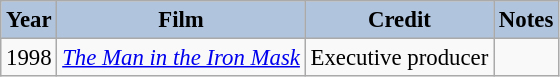<table class="wikitable" style="font-size:95%;">
<tr>
<th style="background:#B0C4DE;">Year</th>
<th style="background:#B0C4DE;">Film</th>
<th style="background:#B0C4DE;">Credit</th>
<th style="background:#B0C4DE;">Notes</th>
</tr>
<tr>
<td>1998</td>
<td><em><a href='#'>The Man in the Iron Mask</a></em></td>
<td>Executive producer</td>
<td></td>
</tr>
</table>
